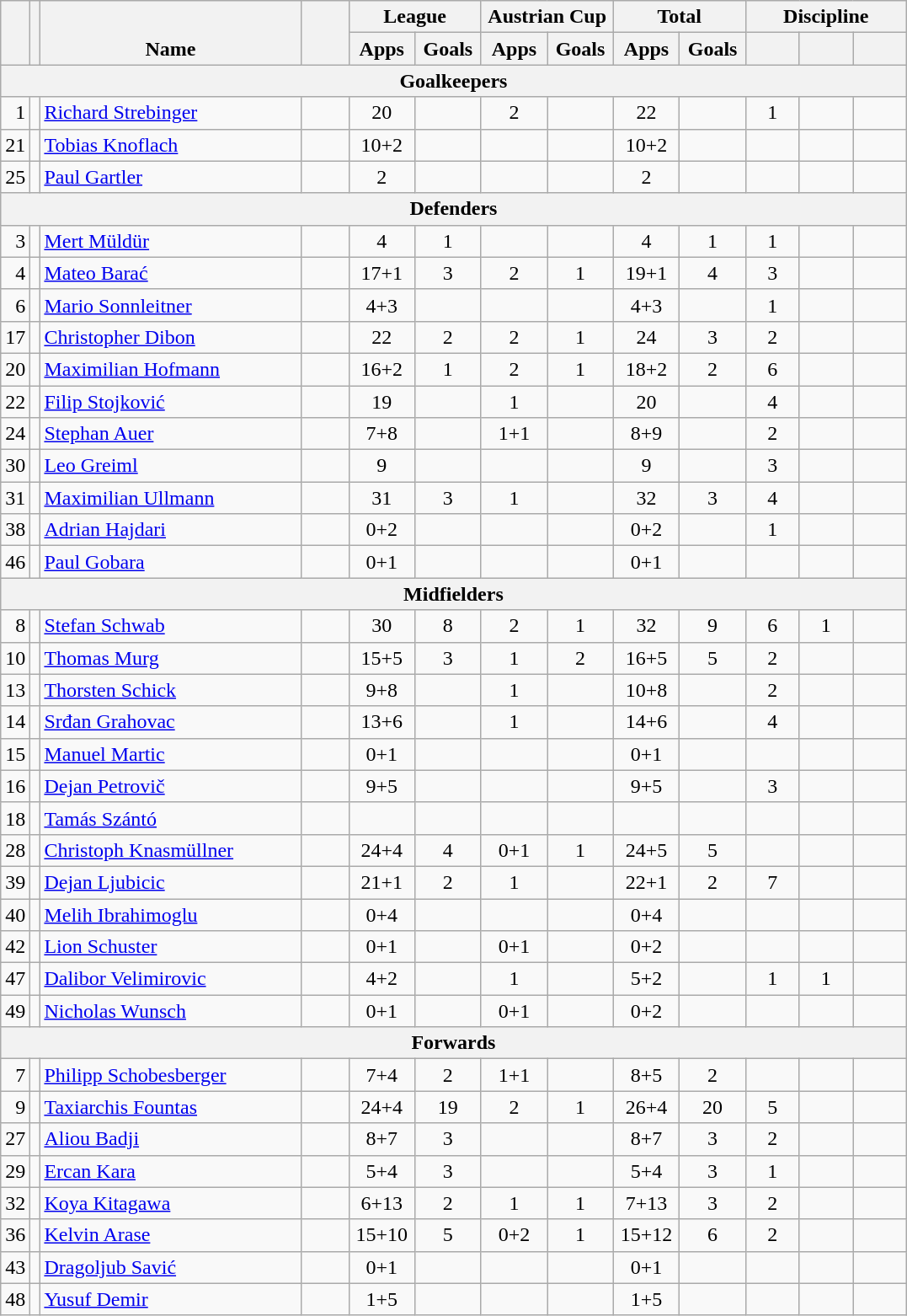<table class="wikitable" style="text-align:center">
<tr>
<th rowspan="2" valign="bottom"></th>
<th rowspan="2" valign="bottom"></th>
<th rowspan="2" valign="bottom" width="200">Name</th>
<th rowspan="2" valign="bottom" width="30"></th>
<th colspan="2">League</th>
<th colspan="2">Austrian Cup</th>
<th colspan="2">Total</th>
<th colspan="3">Discipline</th>
</tr>
<tr>
<th width="45">Apps</th>
<th width="45">Goals</th>
<th width="45">Apps</th>
<th width="45">Goals</th>
<th width="45">Apps</th>
<th width="45">Goals</th>
<th width="35"></th>
<th width="35"></th>
<th width="35"></th>
</tr>
<tr>
<th colspan="13">Goalkeepers</th>
</tr>
<tr>
<td align="right">1</td>
<td></td>
<td align="left"><a href='#'>Richard Strebinger</a></td>
<td></td>
<td>20</td>
<td></td>
<td>2</td>
<td></td>
<td>22</td>
<td></td>
<td>1</td>
<td></td>
<td></td>
</tr>
<tr>
<td align="right">21</td>
<td></td>
<td align="left"><a href='#'>Tobias Knoflach</a></td>
<td></td>
<td>10+2</td>
<td></td>
<td></td>
<td></td>
<td>10+2</td>
<td></td>
<td></td>
<td></td>
<td></td>
</tr>
<tr>
<td align="right">25</td>
<td></td>
<td align="left"><a href='#'>Paul Gartler</a></td>
<td></td>
<td>2</td>
<td></td>
<td></td>
<td></td>
<td>2</td>
<td></td>
<td></td>
<td></td>
<td></td>
</tr>
<tr>
<th colspan="13">Defenders</th>
</tr>
<tr>
<td align="right">3</td>
<td></td>
<td align="left"><a href='#'>Mert Müldür</a></td>
<td></td>
<td>4</td>
<td>1</td>
<td></td>
<td></td>
<td>4</td>
<td>1</td>
<td>1</td>
<td></td>
<td></td>
</tr>
<tr>
<td align="right">4</td>
<td></td>
<td align="left"><a href='#'>Mateo Barać</a></td>
<td></td>
<td>17+1</td>
<td>3</td>
<td>2</td>
<td>1</td>
<td>19+1</td>
<td>4</td>
<td>3</td>
<td></td>
<td></td>
</tr>
<tr>
<td align="right">6</td>
<td></td>
<td align="left"><a href='#'>Mario Sonnleitner</a></td>
<td></td>
<td>4+3</td>
<td></td>
<td></td>
<td></td>
<td>4+3</td>
<td></td>
<td>1</td>
<td></td>
<td></td>
</tr>
<tr>
<td align="right">17</td>
<td></td>
<td align="left"><a href='#'>Christopher Dibon</a></td>
<td></td>
<td>22</td>
<td>2</td>
<td>2</td>
<td>1</td>
<td>24</td>
<td>3</td>
<td>2</td>
<td></td>
<td></td>
</tr>
<tr>
<td align="right">20</td>
<td></td>
<td align="left"><a href='#'>Maximilian Hofmann</a></td>
<td></td>
<td>16+2</td>
<td>1</td>
<td>2</td>
<td>1</td>
<td>18+2</td>
<td>2</td>
<td>6</td>
<td></td>
<td></td>
</tr>
<tr>
<td align="right">22</td>
<td></td>
<td align="left"><a href='#'>Filip Stojković</a></td>
<td></td>
<td>19</td>
<td></td>
<td>1</td>
<td></td>
<td>20</td>
<td></td>
<td>4</td>
<td></td>
<td></td>
</tr>
<tr>
<td align="right">24</td>
<td></td>
<td align="left"><a href='#'>Stephan Auer</a></td>
<td></td>
<td>7+8</td>
<td></td>
<td>1+1</td>
<td></td>
<td>8+9</td>
<td></td>
<td>2</td>
<td></td>
<td></td>
</tr>
<tr>
<td align="right">30</td>
<td></td>
<td align="left"><a href='#'>Leo Greiml</a></td>
<td></td>
<td>9</td>
<td></td>
<td></td>
<td></td>
<td>9</td>
<td></td>
<td>3</td>
<td></td>
<td></td>
</tr>
<tr>
<td align="right">31</td>
<td></td>
<td align="left"><a href='#'>Maximilian Ullmann</a></td>
<td></td>
<td>31</td>
<td>3</td>
<td>1</td>
<td></td>
<td>32</td>
<td>3</td>
<td>4</td>
<td></td>
<td></td>
</tr>
<tr>
<td align="right">38</td>
<td></td>
<td align="left"><a href='#'>Adrian Hajdari</a></td>
<td></td>
<td>0+2</td>
<td></td>
<td></td>
<td></td>
<td>0+2</td>
<td></td>
<td>1</td>
<td></td>
<td></td>
</tr>
<tr>
<td align="right">46</td>
<td></td>
<td align="left"><a href='#'>Paul Gobara</a></td>
<td></td>
<td>0+1</td>
<td></td>
<td></td>
<td></td>
<td>0+1</td>
<td></td>
<td></td>
<td></td>
<td></td>
</tr>
<tr>
<th colspan="13">Midfielders</th>
</tr>
<tr>
<td align="right">8</td>
<td></td>
<td align="left"><a href='#'>Stefan Schwab</a></td>
<td></td>
<td>30</td>
<td>8</td>
<td>2</td>
<td>1</td>
<td>32</td>
<td>9</td>
<td>6</td>
<td>1</td>
<td></td>
</tr>
<tr>
<td align="right">10</td>
<td></td>
<td align="left"><a href='#'>Thomas Murg</a></td>
<td></td>
<td>15+5</td>
<td>3</td>
<td>1</td>
<td>2</td>
<td>16+5</td>
<td>5</td>
<td>2</td>
<td></td>
<td></td>
</tr>
<tr>
<td align="right">13</td>
<td></td>
<td align="left"><a href='#'>Thorsten Schick</a></td>
<td></td>
<td>9+8</td>
<td></td>
<td>1</td>
<td></td>
<td>10+8</td>
<td></td>
<td>2</td>
<td></td>
<td></td>
</tr>
<tr>
<td align="right">14</td>
<td></td>
<td align="left"><a href='#'>Srđan Grahovac</a></td>
<td></td>
<td>13+6</td>
<td></td>
<td>1</td>
<td></td>
<td>14+6</td>
<td></td>
<td>4</td>
<td></td>
<td></td>
</tr>
<tr>
<td align="right">15</td>
<td></td>
<td align="left"><a href='#'>Manuel Martic</a></td>
<td></td>
<td>0+1</td>
<td></td>
<td></td>
<td></td>
<td>0+1</td>
<td></td>
<td></td>
<td></td>
<td></td>
</tr>
<tr>
<td align="right">16</td>
<td></td>
<td align="left"><a href='#'>Dejan Petrovič</a></td>
<td></td>
<td>9+5</td>
<td></td>
<td></td>
<td></td>
<td>9+5</td>
<td></td>
<td>3</td>
<td></td>
<td></td>
</tr>
<tr>
<td align="right">18</td>
<td></td>
<td align="left"><a href='#'>Tamás Szántó</a></td>
<td></td>
<td></td>
<td></td>
<td></td>
<td></td>
<td></td>
<td></td>
<td></td>
<td></td>
<td></td>
</tr>
<tr>
<td align="right">28</td>
<td></td>
<td align="left"><a href='#'>Christoph Knasmüllner</a></td>
<td></td>
<td>24+4</td>
<td>4</td>
<td>0+1</td>
<td>1</td>
<td>24+5</td>
<td>5</td>
<td></td>
<td></td>
<td></td>
</tr>
<tr>
<td align="right">39</td>
<td></td>
<td align="left"><a href='#'>Dejan Ljubicic</a></td>
<td></td>
<td>21+1</td>
<td>2</td>
<td>1</td>
<td></td>
<td>22+1</td>
<td>2</td>
<td>7</td>
<td></td>
<td></td>
</tr>
<tr>
<td align="right">40</td>
<td></td>
<td align="left"><a href='#'>Melih Ibrahimoglu</a></td>
<td></td>
<td>0+4</td>
<td></td>
<td></td>
<td></td>
<td>0+4</td>
<td></td>
<td></td>
<td></td>
<td></td>
</tr>
<tr>
<td align="right">42</td>
<td></td>
<td align="left"><a href='#'>Lion Schuster</a></td>
<td></td>
<td>0+1</td>
<td></td>
<td>0+1</td>
<td></td>
<td>0+2</td>
<td></td>
<td></td>
<td></td>
<td></td>
</tr>
<tr>
<td align="right">47</td>
<td></td>
<td align="left"><a href='#'>Dalibor Velimirovic</a></td>
<td></td>
<td>4+2</td>
<td></td>
<td>1</td>
<td></td>
<td>5+2</td>
<td></td>
<td>1</td>
<td>1</td>
<td></td>
</tr>
<tr>
<td align="right">49</td>
<td></td>
<td align="left"><a href='#'>Nicholas Wunsch</a></td>
<td></td>
<td>0+1</td>
<td></td>
<td>0+1</td>
<td></td>
<td>0+2</td>
<td></td>
<td></td>
<td></td>
<td></td>
</tr>
<tr>
<th colspan="13">Forwards</th>
</tr>
<tr>
<td align="right">7</td>
<td></td>
<td align="left"><a href='#'>Philipp Schobesberger</a></td>
<td></td>
<td>7+4</td>
<td>2</td>
<td>1+1</td>
<td></td>
<td>8+5</td>
<td>2</td>
<td></td>
<td></td>
<td></td>
</tr>
<tr>
<td align="right">9</td>
<td></td>
<td align="left"><a href='#'>Taxiarchis Fountas</a></td>
<td></td>
<td>24+4</td>
<td>19</td>
<td>2</td>
<td>1</td>
<td>26+4</td>
<td>20</td>
<td>5</td>
<td></td>
<td></td>
</tr>
<tr>
<td align="right">27</td>
<td></td>
<td align="left"><a href='#'>Aliou Badji</a></td>
<td></td>
<td>8+7</td>
<td>3</td>
<td></td>
<td></td>
<td>8+7</td>
<td>3</td>
<td>2</td>
<td></td>
<td></td>
</tr>
<tr>
<td align="right">29</td>
<td></td>
<td align="left"><a href='#'>Ercan Kara</a></td>
<td></td>
<td>5+4</td>
<td>3</td>
<td></td>
<td></td>
<td>5+4</td>
<td>3</td>
<td>1</td>
<td></td>
<td></td>
</tr>
<tr>
<td align="right">32</td>
<td></td>
<td align="left"><a href='#'>Koya Kitagawa</a></td>
<td></td>
<td>6+13</td>
<td>2</td>
<td>1</td>
<td>1</td>
<td>7+13</td>
<td>3</td>
<td>2</td>
<td></td>
<td></td>
</tr>
<tr>
<td align="right">36</td>
<td></td>
<td align="left"><a href='#'>Kelvin Arase</a></td>
<td></td>
<td>15+10</td>
<td>5</td>
<td>0+2</td>
<td>1</td>
<td>15+12</td>
<td>6</td>
<td>2</td>
<td></td>
<td></td>
</tr>
<tr>
<td align="right">43</td>
<td></td>
<td align="left"><a href='#'>Dragoljub Savić</a></td>
<td></td>
<td>0+1</td>
<td></td>
<td></td>
<td></td>
<td>0+1</td>
<td></td>
<td></td>
<td></td>
<td></td>
</tr>
<tr>
<td align="right">48</td>
<td></td>
<td align="left"><a href='#'>Yusuf Demir</a></td>
<td></td>
<td>1+5</td>
<td></td>
<td></td>
<td></td>
<td>1+5</td>
<td></td>
<td></td>
<td></td>
<td></td>
</tr>
</table>
